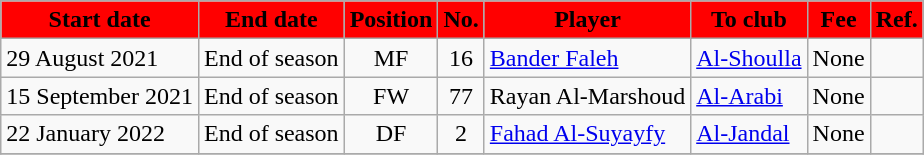<table class="wikitable sortable">
<tr>
<th style="background:red; color:black;"><strong>Start date</strong></th>
<th style="background:red; color:black;"><strong>End date</strong></th>
<th style="background:red; color:black;"><strong>Position</strong></th>
<th style="background:red; color:black;"><strong>No.</strong></th>
<th style="background:red; color:black;"><strong>Player</strong></th>
<th style="background:red; color:black;"><strong>To club</strong></th>
<th style="background:red; color:black;"><strong>Fee</strong></th>
<th style="background:red; color:black;"><strong>Ref.</strong></th>
</tr>
<tr>
<td>29 August 2021</td>
<td>End of season</td>
<td style="text-align:center;">MF</td>
<td style="text-align:center;">16</td>
<td style="text-align:left;"> <a href='#'>Bander Faleh</a></td>
<td style="text-align:left;"> <a href='#'>Al-Shoulla</a></td>
<td>None</td>
<td></td>
</tr>
<tr>
<td>15 September 2021</td>
<td>End of season</td>
<td style="text-align:center;">FW</td>
<td style="text-align:center;">77</td>
<td style="text-align:left;"> Rayan Al-Marshoud</td>
<td style="text-align:left;"> <a href='#'>Al-Arabi</a></td>
<td>None</td>
<td></td>
</tr>
<tr>
<td>22 January 2022</td>
<td>End of season</td>
<td style="text-align:center;">DF</td>
<td style="text-align:center;">2</td>
<td style="text-align:left;"> <a href='#'>Fahad Al-Suyayfy</a></td>
<td style="text-align:left;"> <a href='#'>Al-Jandal</a></td>
<td>None</td>
<td></td>
</tr>
<tr>
</tr>
</table>
